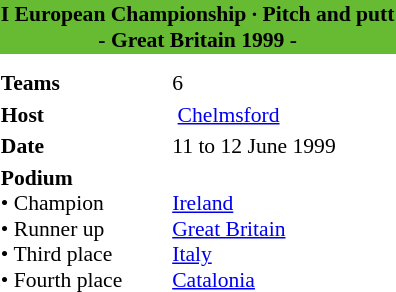<table class="toccolours" style="float: right; margin: 0 0 1em 1em; font-size: 90%;">
<tr>
<td colspan="2" style="background: #66bb33; text-align: center;"><strong>I European Championship · Pitch and putt<br>- Great Britain 1999 -</strong></td>
</tr>
<tr>
<td colspan="2" style="text-align: center;"></td>
</tr>
<tr style="vertical-align:top;">
<td colspan=2></td>
</tr>
<tr style="vertical-align:top;">
<td><strong>Teams</strong></td>
<td>6</td>
</tr>
<tr style="vertical-align:top;">
<td><strong>Host</strong></td>
<td> <a href='#'>Chelmsford</a></td>
</tr>
<tr style="vertical-align:top;">
<td><strong>Date</strong></td>
<td>11 to 12 June 1999</td>
</tr>
<tr style="vertical-align:top;">
<td><strong>Podium</strong><br>• Champion<br>• Runner up<br>• Third place<br>• Fourth place</td>
<td><br> <a href='#'>Ireland</a> <br> <a href='#'>Great Britain</a> <br> <a href='#'>Italy</a> <br>  <a href='#'>Catalonia</a></td>
</tr>
</table>
